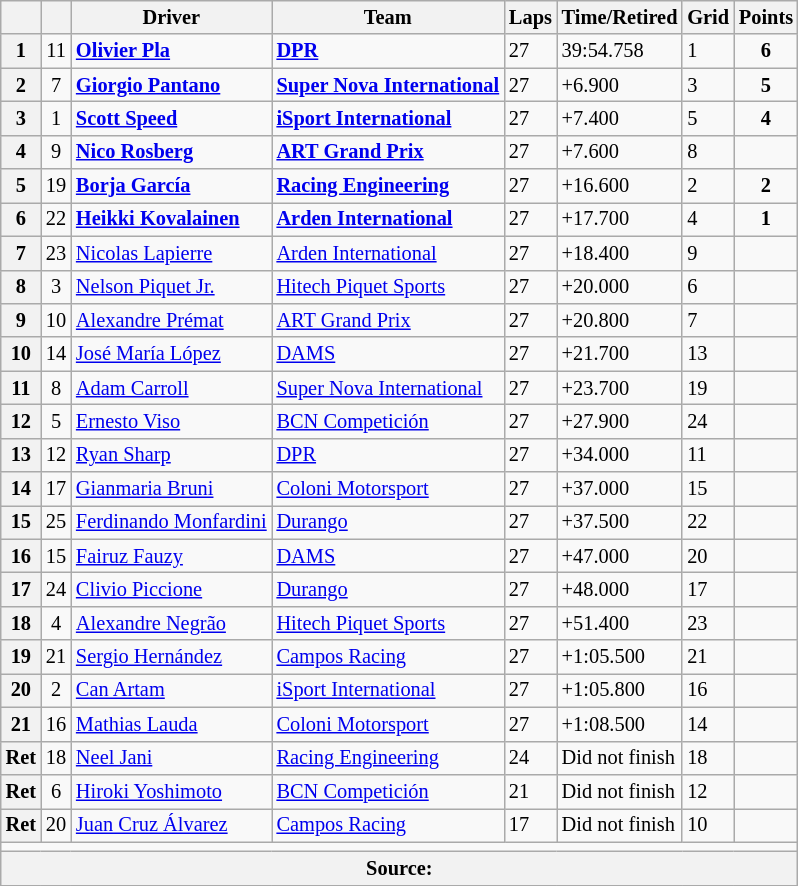<table class="wikitable" style="font-size:85%">
<tr>
<th></th>
<th></th>
<th>Driver</th>
<th>Team</th>
<th>Laps</th>
<th>Time/Retired</th>
<th>Grid</th>
<th>Points</th>
</tr>
<tr>
<th>1</th>
<td align="center">11</td>
<td> <strong><a href='#'>Olivier Pla</a></strong></td>
<td><strong><a href='#'>DPR</a></strong></td>
<td>27</td>
<td>39:54.758</td>
<td>1</td>
<td align="center"><strong>6</strong></td>
</tr>
<tr>
<th>2</th>
<td align="center">7</td>
<td> <strong><a href='#'>Giorgio Pantano</a></strong></td>
<td><strong><a href='#'>Super Nova International</a></strong></td>
<td>27</td>
<td>+6.900</td>
<td>3</td>
<td align="center"><strong>5</strong></td>
</tr>
<tr>
<th>3</th>
<td align="center">1</td>
<td> <strong><a href='#'>Scott Speed</a></strong></td>
<td><strong><a href='#'>iSport International</a></strong></td>
<td>27</td>
<td>+7.400</td>
<td>5</td>
<td align="center"><strong>4</strong></td>
</tr>
<tr>
<th>4</th>
<td align="center">9</td>
<td> <strong><a href='#'>Nico Rosberg</a></strong></td>
<td><strong><a href='#'>ART Grand Prix</a></strong></td>
<td>27</td>
<td>+7.600</td>
<td>8</td>
<td align="center"><strong></strong></td>
</tr>
<tr>
<th>5</th>
<td align="center">19</td>
<td> <strong><a href='#'>Borja García</a></strong></td>
<td><strong><a href='#'>Racing Engineering</a></strong></td>
<td>27</td>
<td>+16.600</td>
<td>2</td>
<td align="center"><strong>2</strong></td>
</tr>
<tr>
<th>6</th>
<td align="center">22</td>
<td> <strong><a href='#'>Heikki Kovalainen</a></strong></td>
<td><strong><a href='#'>Arden International</a></strong></td>
<td>27</td>
<td>+17.700</td>
<td>4</td>
<td align="center"><strong>1</strong></td>
</tr>
<tr>
<th>7</th>
<td align="center">23</td>
<td> <a href='#'>Nicolas Lapierre</a></td>
<td><a href='#'>Arden International</a></td>
<td>27</td>
<td>+18.400</td>
<td>9</td>
<td></td>
</tr>
<tr>
<th>8</th>
<td align="center">3</td>
<td> <a href='#'>Nelson Piquet Jr.</a></td>
<td><a href='#'>Hitech Piquet Sports</a></td>
<td>27</td>
<td>+20.000</td>
<td>6</td>
<td></td>
</tr>
<tr>
<th>9</th>
<td align="center">10</td>
<td> <a href='#'>Alexandre Prémat</a></td>
<td><a href='#'>ART Grand Prix</a></td>
<td>27</td>
<td>+20.800</td>
<td>7</td>
<td></td>
</tr>
<tr>
<th>10</th>
<td align="center">14</td>
<td> <a href='#'>José María López</a></td>
<td><a href='#'>DAMS</a></td>
<td>27</td>
<td>+21.700</td>
<td>13</td>
<td></td>
</tr>
<tr>
<th>11</th>
<td align="center">8</td>
<td> <a href='#'>Adam Carroll</a></td>
<td><a href='#'>Super Nova International</a></td>
<td>27</td>
<td>+23.700</td>
<td>19</td>
<td></td>
</tr>
<tr>
<th>12</th>
<td align="center">5</td>
<td> <a href='#'>Ernesto Viso</a></td>
<td><a href='#'>BCN Competición</a></td>
<td>27</td>
<td>+27.900</td>
<td>24</td>
<td></td>
</tr>
<tr>
<th>13</th>
<td align="center">12</td>
<td> <a href='#'>Ryan Sharp</a></td>
<td><a href='#'>DPR</a></td>
<td>27</td>
<td>+34.000</td>
<td>11</td>
<td></td>
</tr>
<tr>
<th>14</th>
<td align="center">17</td>
<td> <a href='#'>Gianmaria Bruni</a></td>
<td><a href='#'>Coloni Motorsport</a></td>
<td>27</td>
<td>+37.000</td>
<td>15</td>
<td></td>
</tr>
<tr>
<th>15</th>
<td align="center">25</td>
<td> <a href='#'>Ferdinando Monfardini</a></td>
<td><a href='#'>Durango</a></td>
<td>27</td>
<td>+37.500</td>
<td>22</td>
<td></td>
</tr>
<tr>
<th>16</th>
<td align="center">15</td>
<td> <a href='#'>Fairuz Fauzy</a></td>
<td><a href='#'>DAMS</a></td>
<td>27</td>
<td>+47.000</td>
<td>20</td>
<td></td>
</tr>
<tr>
<th>17</th>
<td align="center">24</td>
<td> <a href='#'>Clivio Piccione</a></td>
<td><a href='#'>Durango</a></td>
<td>27</td>
<td>+48.000</td>
<td>17</td>
<td></td>
</tr>
<tr>
<th>18</th>
<td align="center">4</td>
<td> <a href='#'>Alexandre Negrão</a></td>
<td><a href='#'>Hitech Piquet Sports</a></td>
<td>27</td>
<td>+51.400</td>
<td>23</td>
<td></td>
</tr>
<tr>
<th>19</th>
<td align="center">21</td>
<td> <a href='#'>Sergio Hernández</a></td>
<td><a href='#'>Campos Racing</a></td>
<td>27</td>
<td>+1:05.500</td>
<td>21</td>
<td></td>
</tr>
<tr>
<th>20</th>
<td align="center">2</td>
<td> <a href='#'>Can Artam</a></td>
<td><a href='#'>iSport International</a></td>
<td>27</td>
<td>+1:05.800</td>
<td>16</td>
<td></td>
</tr>
<tr>
<th>21</th>
<td align="center">16</td>
<td> <a href='#'>Mathias Lauda</a></td>
<td><a href='#'>Coloni Motorsport</a></td>
<td>27</td>
<td>+1:08.500</td>
<td>14</td>
<td></td>
</tr>
<tr>
<th>Ret</th>
<td align="center">18</td>
<td> <a href='#'>Neel Jani</a></td>
<td><a href='#'>Racing Engineering</a></td>
<td>24</td>
<td>Did not finish</td>
<td>18</td>
<td></td>
</tr>
<tr>
<th>Ret</th>
<td align="center">6</td>
<td> <a href='#'>Hiroki Yoshimoto</a></td>
<td><a href='#'>BCN Competición</a></td>
<td>21</td>
<td>Did not finish</td>
<td>12</td>
<td></td>
</tr>
<tr>
<th>Ret</th>
<td align="center">20</td>
<td> <a href='#'>Juan Cruz Álvarez</a></td>
<td><a href='#'>Campos Racing</a></td>
<td>17</td>
<td>Did not finish</td>
<td>10</td>
<td></td>
</tr>
<tr>
<td colspan="8"></td>
</tr>
<tr>
<th colspan="8">Source:</th>
</tr>
<tr>
</tr>
</table>
